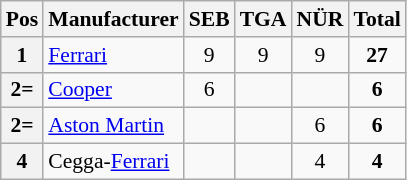<table class="wikitable" style="font-size: 90%;">
<tr>
<th>Pos</th>
<th>Manufacturer</th>
<th> SEB</th>
<th> TGA</th>
<th> NÜR</th>
<th>Total</th>
</tr>
<tr>
<th>1</th>
<td> <a href='#'>Ferrari</a></td>
<td align=center>9</td>
<td align=center>9</td>
<td align=center>9</td>
<td align=center><strong>27</strong></td>
</tr>
<tr>
<th>2=</th>
<td> <a href='#'>Cooper</a></td>
<td align=center>6</td>
<td></td>
<td></td>
<td align=center><strong>6</strong></td>
</tr>
<tr>
<th>2=</th>
<td> <a href='#'>Aston Martin</a></td>
<td></td>
<td></td>
<td align=center>6</td>
<td align=center><strong>6</strong></td>
</tr>
<tr>
<th>4</th>
<td> Cegga-<a href='#'>Ferrari</a></td>
<td></td>
<td></td>
<td align=center>4</td>
<td align=center><strong>4</strong></td>
</tr>
</table>
